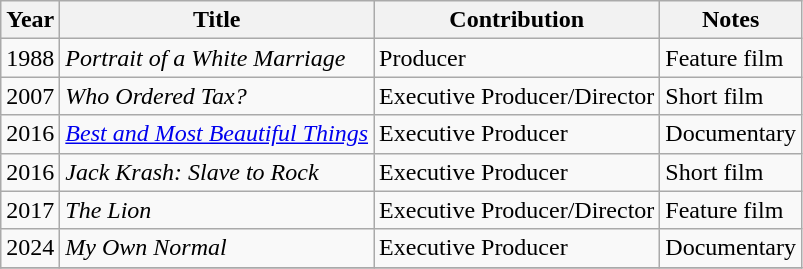<table class="wikitable">
<tr>
<th>Year</th>
<th>Title</th>
<th>Contribution</th>
<th>Notes</th>
</tr>
<tr>
<td>1988</td>
<td><em>Portrait of a White Marriage</em></td>
<td>Producer</td>
<td>Feature film</td>
</tr>
<tr>
<td>2007</td>
<td><em>Who Ordered Tax?</em></td>
<td>Executive Producer/Director</td>
<td>Short film</td>
</tr>
<tr>
<td>2016</td>
<td><em><a href='#'>Best and Most Beautiful Things</a></em></td>
<td>Executive Producer</td>
<td>Documentary</td>
</tr>
<tr>
<td>2016</td>
<td><em>Jack Krash: Slave to Rock</em></td>
<td>Executive Producer</td>
<td>Short film</td>
</tr>
<tr>
<td>2017</td>
<td><em>The Lion</em></td>
<td>Executive Producer/Director</td>
<td>Feature film</td>
</tr>
<tr>
<td>2024</td>
<td><em>My Own Normal</em></td>
<td>Executive Producer</td>
<td>Documentary</td>
</tr>
<tr>
</tr>
</table>
